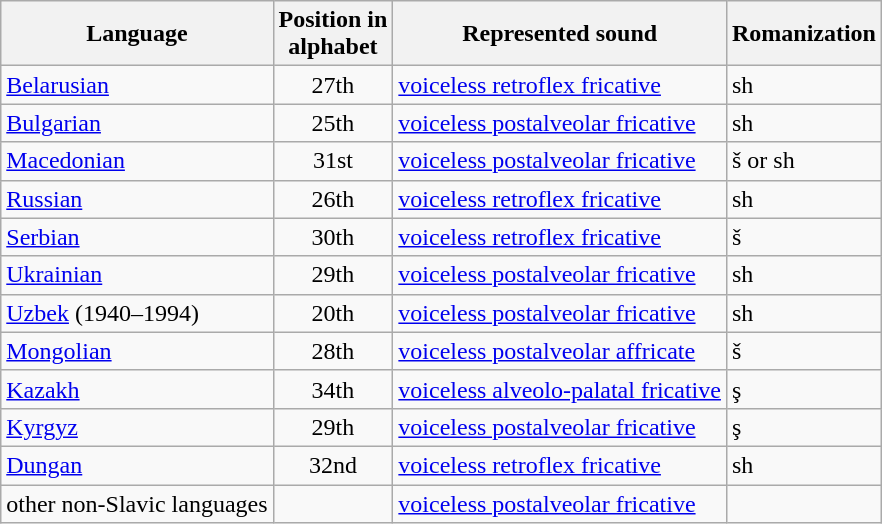<table class="wikitable">
<tr>
<th>Language</th>
<th>Position in<br>alphabet</th>
<th>Represented sound</th>
<th>Romanization</th>
</tr>
<tr>
<td><a href='#'>Belarusian</a></td>
<td align="center">27th</td>
<td><a href='#'>voiceless retroflex fricative</a> </td>
<td>sh</td>
</tr>
<tr>
<td><a href='#'>Bulgarian</a></td>
<td align="center">25th</td>
<td><a href='#'>voiceless postalveolar fricative</a> </td>
<td>sh</td>
</tr>
<tr>
<td><a href='#'>Macedonian</a></td>
<td align="center">31st</td>
<td><a href='#'>voiceless postalveolar fricative</a> </td>
<td>š or sh</td>
</tr>
<tr>
<td><a href='#'>Russian</a></td>
<td align="center">26th</td>
<td><a href='#'>voiceless retroflex fricative</a> </td>
<td>sh</td>
</tr>
<tr>
<td><a href='#'>Serbian</a></td>
<td align="center">30th</td>
<td><a href='#'>voiceless retroflex fricative</a> </td>
<td>š</td>
</tr>
<tr>
<td><a href='#'>Ukrainian</a></td>
<td align="center">29th</td>
<td><a href='#'>voiceless postalveolar fricative</a> </td>
<td>sh</td>
</tr>
<tr>
<td><a href='#'>Uzbek</a> (1940–1994)</td>
<td align="center">20th</td>
<td><a href='#'>voiceless postalveolar fricative</a> </td>
<td>sh</td>
</tr>
<tr>
<td><a href='#'>Mongolian</a></td>
<td align="center">28th</td>
<td><a href='#'>voiceless postalveolar affricate</a> </td>
<td>š</td>
</tr>
<tr>
<td><a href='#'>Kazakh</a></td>
<td align="center">34th</td>
<td><a href='#'>voiceless alveolo-palatal fricative</a> </td>
<td>ş</td>
</tr>
<tr>
<td><a href='#'>Kyrgyz</a></td>
<td align="center">29th</td>
<td><a href='#'>voiceless postalveolar fricative</a> </td>
<td>ş</td>
</tr>
<tr>
<td><a href='#'>Dungan</a></td>
<td align="center">32nd</td>
<td><a href='#'>voiceless retroflex fricative</a> </td>
<td>sh</td>
</tr>
<tr>
<td>other non-Slavic languages</td>
<td></td>
<td><a href='#'>voiceless postalveolar fricative</a> </td>
<td></td>
</tr>
</table>
